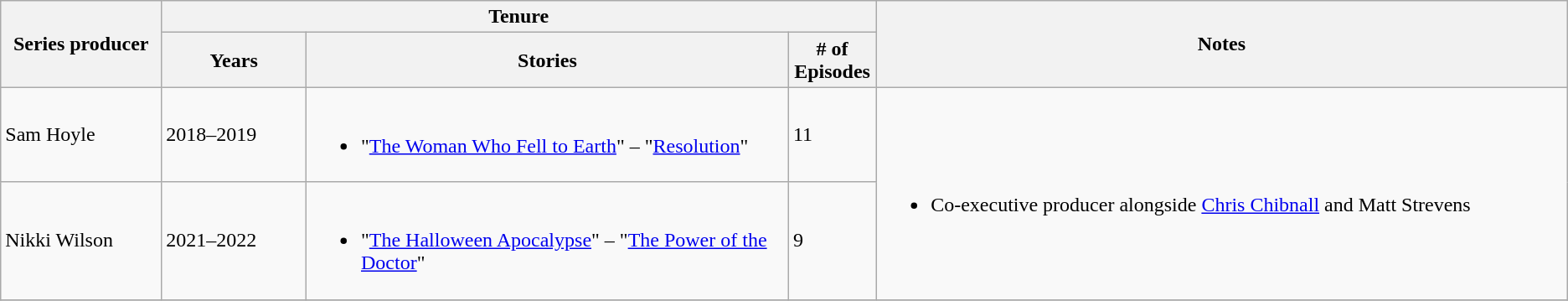<table class="wikitable">
<tr>
<th rowspan="2" width="10%">Series producer</th>
<th colspan="3">Tenure</th>
<th rowspan="2" width="43%">Notes</th>
</tr>
<tr>
<th width="9%">Years</th>
<th width="30%">Stories</th>
<th width="5%"># of Episodes<br></th>
</tr>
<tr>
<td>Sam Hoyle</td>
<td>2018–2019</td>
<td><br><ul><li>"<a href='#'>The Woman Who Fell to Earth</a>" – "<a href='#'>Resolution</a>"</li></ul></td>
<td>11</td>
<td rowspan=2><br><ul><li>Co-executive producer alongside <a href='#'>Chris Chibnall</a> and Matt Strevens</li></ul></td>
</tr>
<tr>
<td>Nikki Wilson</td>
<td>2021–2022</td>
<td><br><ul><li>"<a href='#'>The Halloween Apocalypse</a>" – "<a href='#'>The Power of the Doctor</a>"</li></ul></td>
<td>9</td>
</tr>
<tr>
</tr>
</table>
